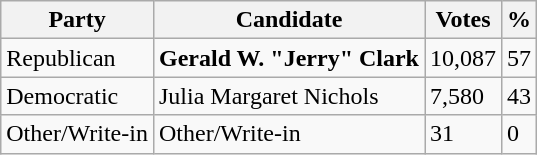<table class="wikitable">
<tr>
<th>Party</th>
<th>Candidate</th>
<th>Votes</th>
<th>%</th>
</tr>
<tr>
<td>Republican</td>
<td><strong>Gerald W. "Jerry" Clark</strong></td>
<td>10,087</td>
<td>57</td>
</tr>
<tr>
<td>Democratic</td>
<td>Julia Margaret Nichols</td>
<td>7,580</td>
<td>43</td>
</tr>
<tr>
<td>Other/Write-in</td>
<td>Other/Write-in</td>
<td>31</td>
<td>0</td>
</tr>
</table>
